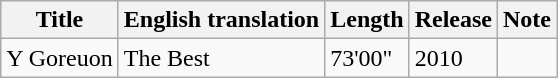<table class="wikitable">
<tr>
<th>Title</th>
<th>English translation</th>
<th>Length</th>
<th>Release</th>
<th>Note</th>
</tr>
<tr>
<td>Y Goreuon</td>
<td>The Best</td>
<td>73'00"</td>
<td>2010</td>
<td></td>
</tr>
</table>
